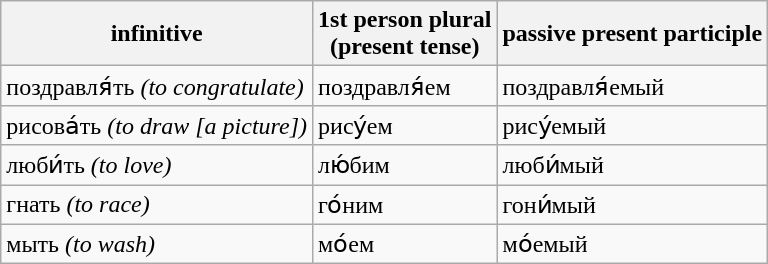<table class="wikitable">
<tr>
<th>infinitive</th>
<th>1st person plural<br>(present tense)</th>
<th>passive present participle</th>
</tr>
<tr>
<td>поздравля́ть <em>(to congratulate)</em></td>
<td>поздравля́е<span>м</span></td>
<td>поздравля́е<span>м</span>ый</td>
</tr>
<tr>
<td>рисова́ть <em>(to draw [a picture])</em></td>
<td>рису́е<span>м</span></td>
<td>рису́е<span>м</span>ый</td>
</tr>
<tr>
<td>люби́ть <em>(to love)</em></td>
<td>лю́би<span>м</span></td>
<td>люби́<span>м</span>ый</td>
</tr>
<tr>
<td>гнать <em>(to race)</em></td>
<td>го́ни<span>м</span></td>
<td>гони́<span>м</span>ый</td>
</tr>
<tr>
<td>мыть <em>(to wash)</em></td>
<td>мо́е<span>м</span></td>
<td>мо́е<span>м</span>ый</td>
</tr>
</table>
